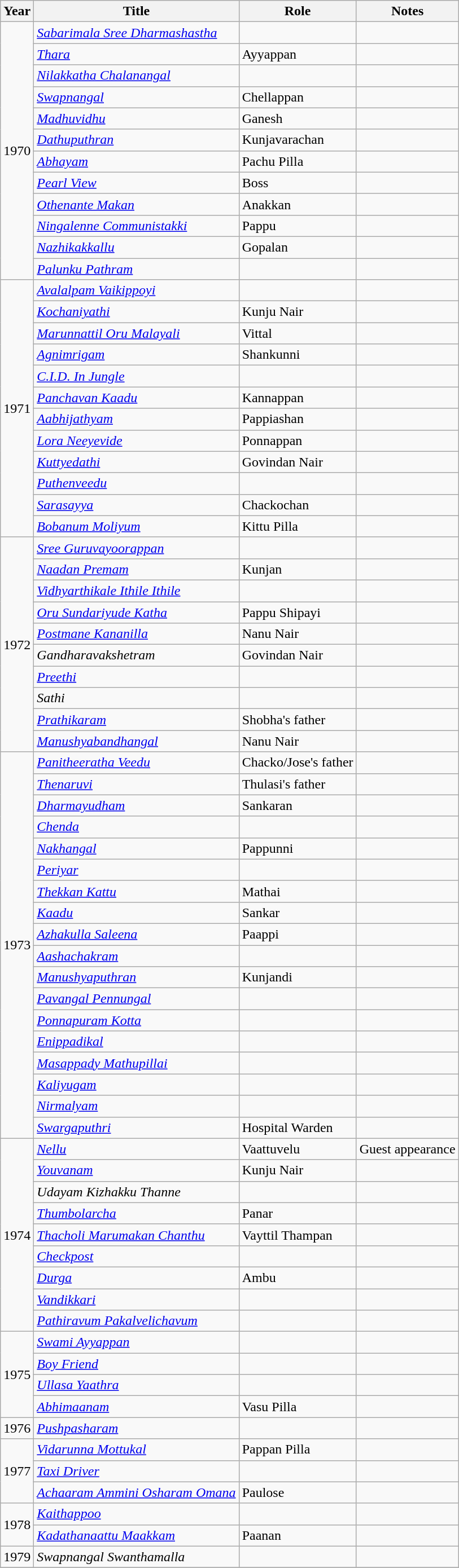<table class="wikitable sortable">
<tr>
<th>Year</th>
<th>Title</th>
<th>Role</th>
<th class="unsortable">Notes</th>
</tr>
<tr>
<td rowspan=12>1970</td>
<td><em><a href='#'>Sabarimala Sree Dharmashastha</a></em></td>
<td></td>
<td></td>
</tr>
<tr>
<td><em><a href='#'>Thara</a></em></td>
<td>Ayyappan</td>
<td></td>
</tr>
<tr>
<td><em><a href='#'>Nilakkatha Chalanangal</a></em></td>
<td></td>
<td></td>
</tr>
<tr>
<td><em><a href='#'>Swapnangal</a></em></td>
<td>Chellappan</td>
<td></td>
</tr>
<tr>
<td><em><a href='#'>Madhuvidhu</a></em></td>
<td>Ganesh</td>
<td></td>
</tr>
<tr>
<td><em><a href='#'>Dathuputhran</a></em></td>
<td>Kunjavarachan</td>
<td></td>
</tr>
<tr>
<td><em><a href='#'>Abhayam</a></em></td>
<td>Pachu Pilla</td>
<td></td>
</tr>
<tr>
<td><em><a href='#'>Pearl View</a></em></td>
<td>Boss</td>
<td></td>
</tr>
<tr>
<td><em><a href='#'>Othenante Makan</a></em></td>
<td>Anakkan</td>
<td></td>
</tr>
<tr>
<td><em><a href='#'>Ningalenne Communistakki</a></em></td>
<td>Pappu</td>
<td></td>
</tr>
<tr>
<td><em><a href='#'>Nazhikakkallu</a></em></td>
<td>Gopalan</td>
<td></td>
</tr>
<tr>
<td><em><a href='#'>Palunku Pathram</a></em></td>
<td></td>
<td></td>
</tr>
<tr>
<td rowspan=12>1971</td>
<td><em><a href='#'>Avalalpam Vaikippoyi</a></em></td>
<td></td>
<td></td>
</tr>
<tr>
<td><em><a href='#'>Kochaniyathi</a></em></td>
<td>Kunju Nair</td>
<td></td>
</tr>
<tr>
<td><em><a href='#'>Marunnattil Oru Malayali</a></em></td>
<td>Vittal</td>
<td></td>
</tr>
<tr>
<td><em><a href='#'>Agnimrigam</a></em></td>
<td>Shankunni</td>
<td></td>
</tr>
<tr>
<td><em><a href='#'>C.I.D. In Jungle</a></em></td>
<td></td>
<td></td>
</tr>
<tr>
<td><em><a href='#'>Panchavan Kaadu</a></em></td>
<td>Kannappan</td>
<td></td>
</tr>
<tr>
<td><em><a href='#'>Aabhijathyam</a></em></td>
<td>Pappiashan</td>
<td></td>
</tr>
<tr>
<td><em><a href='#'>Lora Neeyevide</a></em></td>
<td>Ponnappan</td>
<td></td>
</tr>
<tr>
<td><em><a href='#'>Kuttyedathi</a></em></td>
<td>Govindan Nair</td>
<td></td>
</tr>
<tr>
<td><em><a href='#'>Puthenveedu</a></em></td>
<td></td>
<td></td>
</tr>
<tr>
<td><em><a href='#'>Sarasayya</a></em></td>
<td>Chackochan</td>
<td></td>
</tr>
<tr>
<td><em><a href='#'>Bobanum Moliyum</a></em></td>
<td>Kittu Pilla</td>
<td></td>
</tr>
<tr>
<td rowspan=10>1972</td>
<td><em><a href='#'>Sree Guruvayoorappan</a></em></td>
<td></td>
<td></td>
</tr>
<tr>
<td><em><a href='#'>Naadan Premam</a></em></td>
<td>Kunjan</td>
<td></td>
</tr>
<tr>
<td><em><a href='#'>Vidhyarthikale Ithile Ithile</a></em></td>
<td></td>
<td></td>
</tr>
<tr>
<td><em><a href='#'>Oru Sundariyude Katha</a></em></td>
<td>Pappu Shipayi</td>
<td></td>
</tr>
<tr>
<td><em><a href='#'>Postmane Kananilla</a></em></td>
<td>Nanu Nair</td>
<td></td>
</tr>
<tr>
<td><em>Gandharavakshetram</em></td>
<td>Govindan Nair</td>
<td></td>
</tr>
<tr>
<td><em><a href='#'>Preethi</a></em></td>
<td></td>
<td></td>
</tr>
<tr>
<td><em>Sathi</em></td>
<td></td>
<td></td>
</tr>
<tr>
<td><em><a href='#'>Prathikaram</a></em></td>
<td>Shobha's father</td>
<td></td>
</tr>
<tr>
<td><em><a href='#'>Manushyabandhangal</a></em></td>
<td>Nanu Nair</td>
<td></td>
</tr>
<tr>
<td rowspan=18>1973</td>
<td><em><a href='#'>Panitheeratha Veedu</a></em></td>
<td>Chacko/Jose's father</td>
<td></td>
</tr>
<tr>
<td><em><a href='#'>Thenaruvi</a></em></td>
<td>Thulasi's father</td>
<td></td>
</tr>
<tr>
<td><em><a href='#'>Dharmayudham</a></em></td>
<td>Sankaran</td>
<td></td>
</tr>
<tr>
<td><em><a href='#'>Chenda</a></em></td>
<td></td>
<td></td>
</tr>
<tr>
<td><em><a href='#'>Nakhangal</a></em></td>
<td>Pappunni</td>
<td></td>
</tr>
<tr>
<td><em><a href='#'>Periyar</a></em></td>
<td></td>
<td></td>
</tr>
<tr>
<td><em><a href='#'>Thekkan Kattu</a></em></td>
<td>Mathai</td>
<td></td>
</tr>
<tr>
<td><em><a href='#'>Kaadu</a></em></td>
<td>Sankar</td>
<td></td>
</tr>
<tr>
<td><em><a href='#'>Azhakulla Saleena</a></em></td>
<td>Paappi</td>
<td></td>
</tr>
<tr>
<td><em><a href='#'>Aashachakram</a></em></td>
<td></td>
<td></td>
</tr>
<tr>
<td><em><a href='#'>Manushyaputhran</a></em></td>
<td>Kunjandi</td>
<td></td>
</tr>
<tr>
<td><em><a href='#'>Pavangal Pennungal</a></em></td>
<td></td>
<td></td>
</tr>
<tr>
<td><em><a href='#'>Ponnapuram Kotta</a></em></td>
<td></td>
<td></td>
</tr>
<tr>
<td><em><a href='#'>Enippadikal</a></em></td>
<td></td>
<td></td>
</tr>
<tr>
<td><em><a href='#'>Masappady Mathupillai</a></em></td>
<td></td>
<td></td>
</tr>
<tr>
<td><em><a href='#'>Kaliyugam</a></em></td>
<td></td>
<td></td>
</tr>
<tr>
<td><em><a href='#'>Nirmalyam</a></em></td>
<td></td>
<td></td>
</tr>
<tr>
<td><em><a href='#'>Swargaputhri</a></em></td>
<td>Hospital Warden</td>
<td></td>
</tr>
<tr>
<td rowspan=9>1974</td>
<td><em><a href='#'>Nellu</a></em></td>
<td>Vaattuvelu</td>
<td>Guest appearance</td>
</tr>
<tr>
<td><em><a href='#'>Youvanam</a></em></td>
<td>Kunju Nair</td>
<td></td>
</tr>
<tr>
<td><em>Udayam Kizhakku Thanne</em></td>
<td></td>
<td></td>
</tr>
<tr>
<td><em><a href='#'>Thumbolarcha</a></em></td>
<td>Panar</td>
<td></td>
</tr>
<tr>
<td><em><a href='#'>Thacholi Marumakan Chanthu</a></em></td>
<td>Vayttil Thampan</td>
<td></td>
</tr>
<tr>
<td><em><a href='#'>Checkpost</a></em></td>
<td></td>
<td></td>
</tr>
<tr>
<td><em><a href='#'>Durga</a></em></td>
<td>Ambu</td>
<td></td>
</tr>
<tr>
<td><em><a href='#'>Vandikkari</a></em></td>
<td></td>
<td></td>
</tr>
<tr>
<td><em><a href='#'>Pathiravum Pakalvelichavum</a></em></td>
<td></td>
<td></td>
</tr>
<tr>
<td rowspan=4>1975</td>
<td><em><a href='#'>Swami Ayyappan</a></em></td>
<td></td>
<td></td>
</tr>
<tr>
<td><em><a href='#'>Boy Friend</a></em></td>
<td></td>
<td></td>
</tr>
<tr>
<td><em><a href='#'>Ullasa Yaathra</a></em></td>
<td></td>
<td></td>
</tr>
<tr>
<td><em><a href='#'>Abhimaanam</a></em></td>
<td>Vasu Pilla</td>
<td></td>
</tr>
<tr>
<td>1976</td>
<td><em><a href='#'>Pushpasharam</a></em></td>
<td></td>
<td></td>
</tr>
<tr>
<td rowspan=3>1977</td>
<td><em><a href='#'>Vidarunna Mottukal</a></em></td>
<td>Pappan Pilla</td>
<td></td>
</tr>
<tr>
<td><em><a href='#'>Taxi Driver</a></em></td>
<td></td>
<td></td>
</tr>
<tr>
<td><em><a href='#'>Achaaram Ammini Osharam Omana</a></em></td>
<td>Paulose</td>
<td></td>
</tr>
<tr>
<td rowspan=2>1978</td>
<td><em><a href='#'>Kaithappoo</a></em></td>
<td></td>
<td></td>
</tr>
<tr>
<td><em><a href='#'>Kadathanaattu Maakkam</a></em></td>
<td>Paanan</td>
<td></td>
</tr>
<tr>
<td>1979</td>
<td><em>Swapnangal Swanthamalla</em></td>
<td></td>
<td></td>
</tr>
<tr>
</tr>
</table>
